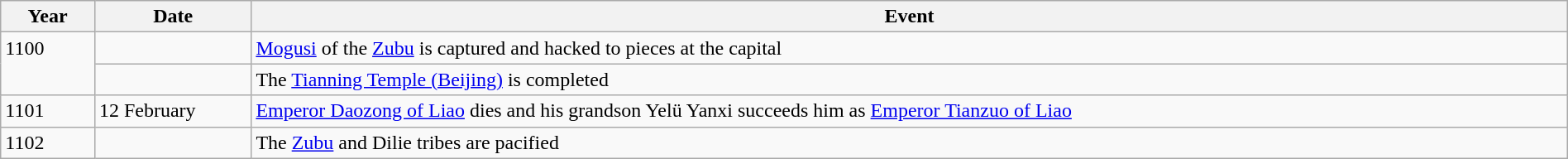<table class="wikitable" width="100%">
<tr>
<th style="width:6%">Year</th>
<th style="width:10%">Date</th>
<th>Event</th>
</tr>
<tr>
<td rowspan="2" valign="top">1100</td>
<td></td>
<td><a href='#'>Mogusi</a> of the <a href='#'>Zubu</a> is captured and hacked to pieces at the capital</td>
</tr>
<tr>
<td></td>
<td>The <a href='#'>Tianning Temple (Beijing)</a> is completed</td>
</tr>
<tr>
<td>1101</td>
<td>12 February</td>
<td><a href='#'>Emperor Daozong of Liao</a> dies and his grandson Yelü Yanxi succeeds him as <a href='#'>Emperor Tianzuo of Liao</a></td>
</tr>
<tr>
<td>1102</td>
<td></td>
<td>The <a href='#'>Zubu</a> and Dilie tribes are pacified</td>
</tr>
</table>
